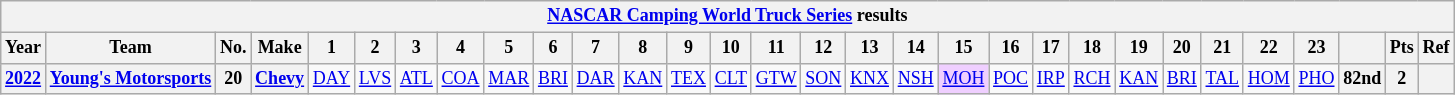<table class="wikitable" style="text-align:center; font-size:75%">
<tr>
<th colspan=30><a href='#'>NASCAR Camping World Truck Series</a> results</th>
</tr>
<tr>
<th>Year</th>
<th>Team</th>
<th>No.</th>
<th>Make</th>
<th>1</th>
<th>2</th>
<th>3</th>
<th>4</th>
<th>5</th>
<th>6</th>
<th>7</th>
<th>8</th>
<th>9</th>
<th>10</th>
<th>11</th>
<th>12</th>
<th>13</th>
<th>14</th>
<th>15</th>
<th>16</th>
<th>17</th>
<th>18</th>
<th>19</th>
<th>20</th>
<th>21</th>
<th>22</th>
<th>23</th>
<th></th>
<th>Pts</th>
<th>Ref</th>
</tr>
<tr>
<th><a href='#'>2022</a></th>
<th><a href='#'>Young's Motorsports</a></th>
<th>20</th>
<th><a href='#'>Chevy</a></th>
<td><a href='#'>DAY</a></td>
<td><a href='#'>LVS</a></td>
<td><a href='#'>ATL</a></td>
<td><a href='#'>COA</a></td>
<td><a href='#'>MAR</a></td>
<td><a href='#'>BRI</a></td>
<td><a href='#'>DAR</a></td>
<td><a href='#'>KAN</a></td>
<td><a href='#'>TEX</a></td>
<td><a href='#'>CLT</a></td>
<td><a href='#'>GTW</a></td>
<td><a href='#'>SON</a></td>
<td><a href='#'>KNX</a></td>
<td><a href='#'>NSH</a></td>
<td style="background:#EFCFFF;"><a href='#'>MOH</a><br></td>
<td><a href='#'>POC</a></td>
<td><a href='#'>IRP</a></td>
<td><a href='#'>RCH</a></td>
<td><a href='#'>KAN</a></td>
<td><a href='#'>BRI</a></td>
<td><a href='#'>TAL</a></td>
<td><a href='#'>HOM</a></td>
<td><a href='#'>PHO</a></td>
<th>82nd</th>
<th>2</th>
<th></th>
</tr>
</table>
